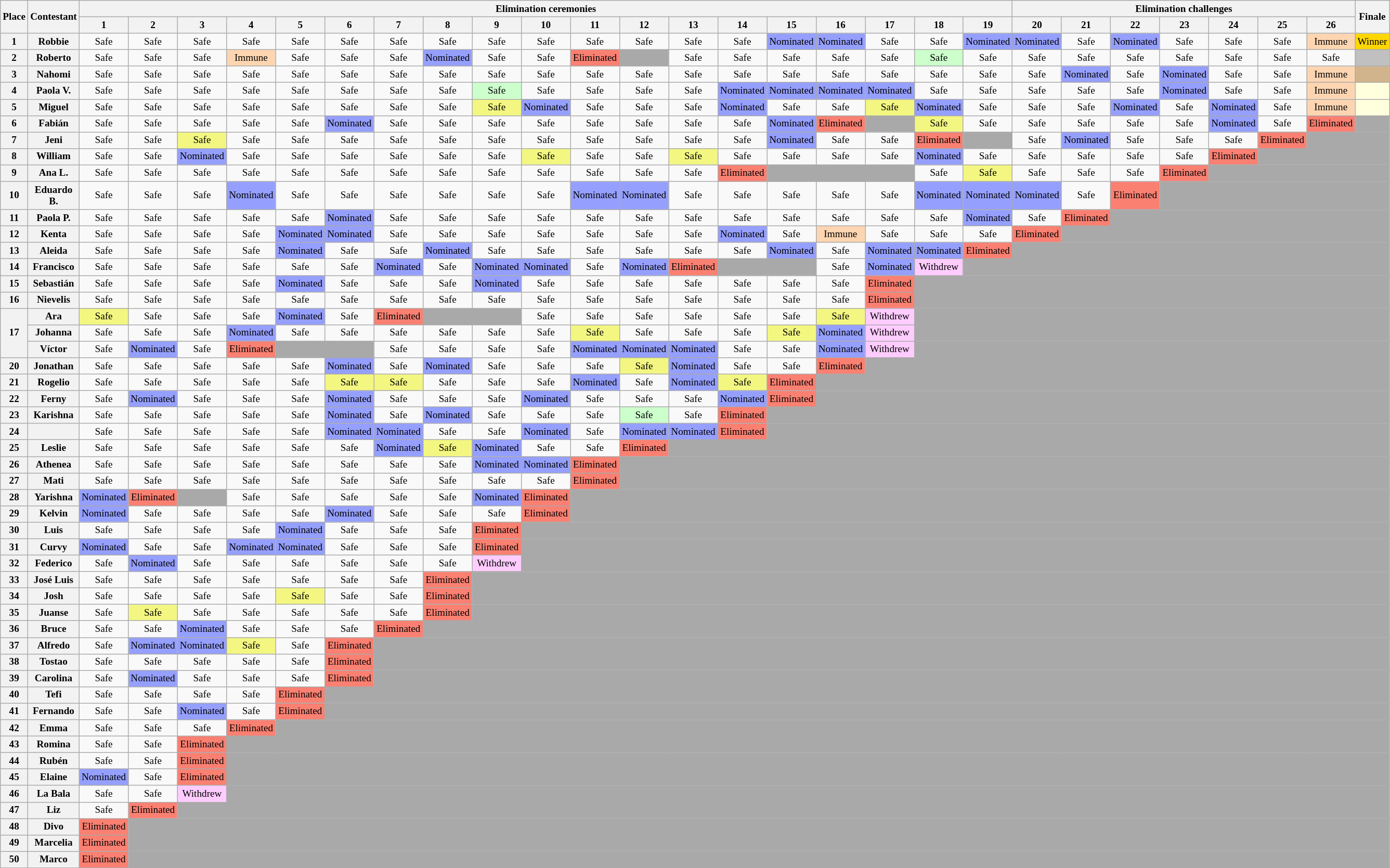<table class="wikitable" style="text-align:center; font-size:80%">
<tr>
<th rowspan=2>Place</th>
<th rowspan=2>Contestant</th>
<th colspan=19>Elimination ceremonies</th>
<th colspan=7>Elimination challenges</th>
<th rowspan=2>Finale</th>
</tr>
<tr>
<th>1</th>
<th>2</th>
<th>3</th>
<th>4</th>
<th>5</th>
<th>6</th>
<th>7</th>
<th>8</th>
<th>9</th>
<th>10</th>
<th>11</th>
<th>12</th>
<th>13</th>
<th>14</th>
<th>15</th>
<th>16</th>
<th>17</th>
<th>18</th>
<th>19</th>
<th>20</th>
<th>21</th>
<th>22</th>
<th>23</th>
<th>24</th>
<th>25</th>
<th>26</th>
</tr>
<tr>
<th>1</th>
<th>Robbie</th>
<td>Safe</td>
<td>Safe</td>
<td>Safe</td>
<td>Safe</td>
<td>Safe</td>
<td>Safe</td>
<td>Safe</td>
<td>Safe</td>
<td>Safe</td>
<td>Safe</td>
<td>Safe</td>
<td>Safe</td>
<td>Safe</td>
<td>Safe</td>
<td bgcolor=959FFD>Nominated</td>
<td bgcolor=959FFD>Nominated</td>
<td>Safe</td>
<td>Safe</td>
<td bgcolor=959FFD>Nominated</td>
<td bgcolor=959FFD>Nominated</td>
<td>Safe</td>
<td bgcolor=959FFD>Nominated</td>
<td>Safe</td>
<td>Safe</td>
<td>Safe</td>
<td bgcolor=FDD5B1>Immune</td>
<td bgcolor=gold>Winner</td>
</tr>
<tr>
<th>2</th>
<th>Roberto</th>
<td>Safe</td>
<td>Safe</td>
<td>Safe</td>
<td bgcolor=FDD5B1>Immune</td>
<td>Safe</td>
<td>Safe</td>
<td>Safe</td>
<td bgcolor=959FFD>Nominated</td>
<td>Safe</td>
<td>Safe</td>
<td bgcolor=salmon>Eliminated</td>
<td style=background:darkgrey></td>
<td>Safe</td>
<td>Safe</td>
<td>Safe</td>
<td>Safe</td>
<td>Safe</td>
<td bgcolor=CCFFCC>Safe</td>
<td>Safe</td>
<td>Safe</td>
<td>Safe</td>
<td>Safe</td>
<td>Safe</td>
<td>Safe</td>
<td>Safe</td>
<td>Safe</td>
<td bgcolor=silver></td>
</tr>
<tr>
<th>3</th>
<th>Nahomi</th>
<td>Safe</td>
<td>Safe</td>
<td>Safe</td>
<td>Safe</td>
<td>Safe</td>
<td>Safe</td>
<td>Safe</td>
<td>Safe</td>
<td>Safe</td>
<td>Safe</td>
<td>Safe</td>
<td>Safe</td>
<td>Safe</td>
<td>Safe</td>
<td>Safe</td>
<td>Safe</td>
<td>Safe</td>
<td>Safe</td>
<td>Safe</td>
<td>Safe</td>
<td bgcolor=959FFD>Nominated</td>
<td>Safe</td>
<td bgcolor=959FFD>Nominated</td>
<td>Safe</td>
<td>Safe</td>
<td bgcolor=FDD5B1>Immune</td>
<td bgcolor=tan></td>
</tr>
<tr>
<th>4</th>
<th>Paola V.</th>
<td>Safe</td>
<td>Safe</td>
<td>Safe</td>
<td>Safe</td>
<td>Safe</td>
<td>Safe</td>
<td>Safe</td>
<td>Safe</td>
<td bgcolor=CCFFCC>Safe</td>
<td>Safe</td>
<td>Safe</td>
<td>Safe</td>
<td>Safe</td>
<td bgcolor=959FFD>Nominated</td>
<td bgcolor=959FFD>Nominated</td>
<td bgcolor=959FFD>Nominated</td>
<td bgcolor=959FFD>Nominated</td>
<td>Safe</td>
<td>Safe</td>
<td>Safe</td>
<td>Safe</td>
<td>Safe</td>
<td bgcolor=959FFD>Nominated</td>
<td>Safe</td>
<td>Safe</td>
<td bgcolor=FDD5B1>Immune</td>
<td bgcolor=FFFFDD></td>
</tr>
<tr>
<th>5</th>
<th>Miguel</th>
<td>Safe</td>
<td>Safe</td>
<td>Safe</td>
<td>Safe</td>
<td>Safe</td>
<td>Safe</td>
<td>Safe</td>
<td>Safe</td>
<td bgcolor=F3F781>Safe</td>
<td bgcolor=959FFD>Nominated</td>
<td>Safe</td>
<td>Safe</td>
<td>Safe</td>
<td bgcolor=959FFD>Nominated</td>
<td>Safe</td>
<td>Safe</td>
<td bgcolor=F3F781>Safe</td>
<td bgcolor=959FFD>Nominated</td>
<td>Safe</td>
<td>Safe</td>
<td>Safe</td>
<td bgcolor=959FFD>Nominated</td>
<td>Safe</td>
<td bgcolor=959FFD>Nominated</td>
<td>Safe</td>
<td bgcolor=FDD5B1>Immune</td>
<td bgcolor=FFFFDD></td>
</tr>
<tr>
<th>6</th>
<th>Fabián</th>
<td>Safe</td>
<td>Safe</td>
<td>Safe</td>
<td>Safe</td>
<td>Safe</td>
<td bgcolor=959FFD>Nominated</td>
<td>Safe</td>
<td>Safe</td>
<td>Safe</td>
<td>Safe</td>
<td>Safe</td>
<td>Safe</td>
<td>Safe</td>
<td>Safe</td>
<td bgcolor=959FFD>Nominated</td>
<td bgcolor=salmon>Eliminated</td>
<td style=background:darkgrey></td>
<td bgcolor=F3F781>Safe</td>
<td>Safe</td>
<td>Safe</td>
<td>Safe</td>
<td>Safe</td>
<td>Safe</td>
<td bgcolor=959FFD>Nominated</td>
<td>Safe</td>
<td bgcolor=salmon>Eliminated</td>
<td style=background:darkgrey></td>
</tr>
<tr>
<th>7</th>
<th>Jeni</th>
<td>Safe</td>
<td>Safe</td>
<td bgcolor=F3F781>Safe</td>
<td>Safe</td>
<td>Safe</td>
<td>Safe</td>
<td>Safe</td>
<td>Safe</td>
<td>Safe</td>
<td>Safe</td>
<td>Safe</td>
<td>Safe</td>
<td>Safe</td>
<td>Safe</td>
<td bgcolor=959FFD>Nominated</td>
<td>Safe</td>
<td>Safe</td>
<td bgcolor=salmon>Eliminated</td>
<td style=background:darkgrey></td>
<td>Safe</td>
<td bgcolor=959FFD>Nominated</td>
<td>Safe</td>
<td>Safe</td>
<td>Safe</td>
<td bgcolor=salmon>Eliminated</td>
<td style=background:darkgrey; colspan=2></td>
</tr>
<tr>
<th>8</th>
<th>William</th>
<td>Safe</td>
<td>Safe</td>
<td bgcolor=959FFD>Nominated</td>
<td>Safe</td>
<td>Safe</td>
<td>Safe</td>
<td>Safe</td>
<td>Safe</td>
<td>Safe</td>
<td bgcolor=F3F781>Safe</td>
<td>Safe</td>
<td>Safe</td>
<td bgcolor=F3F781>Safe</td>
<td>Safe</td>
<td>Safe</td>
<td>Safe</td>
<td>Safe</td>
<td bgcolor=959FFD>Nominated</td>
<td>Safe</td>
<td>Safe</td>
<td>Safe</td>
<td>Safe</td>
<td>Safe</td>
<td bgcolor=salmon>Eliminated</td>
<td style=background:darkgrey; colspan=3></td>
</tr>
<tr>
<th>9</th>
<th>Ana L.</th>
<td>Safe</td>
<td>Safe</td>
<td>Safe</td>
<td>Safe</td>
<td>Safe</td>
<td>Safe</td>
<td>Safe</td>
<td>Safe</td>
<td>Safe</td>
<td>Safe</td>
<td>Safe</td>
<td>Safe</td>
<td>Safe</td>
<td bgcolor=salmon>Eliminated</td>
<td style=background:darkgrey; colspan=3></td>
<td>Safe</td>
<td bgcolor=F3F781>Safe</td>
<td>Safe</td>
<td>Safe</td>
<td>Safe</td>
<td bgcolor=salmon>Eliminated</td>
<td style=background:darkgrey; colspan=4></td>
</tr>
<tr>
<th>10</th>
<th>Eduardo B.</th>
<td>Safe</td>
<td>Safe</td>
<td>Safe</td>
<td bgcolor=959FFD>Nominated</td>
<td>Safe</td>
<td>Safe</td>
<td>Safe</td>
<td>Safe</td>
<td>Safe</td>
<td>Safe</td>
<td bgcolor=959FFD>Nominated</td>
<td bgcolor=959FFD>Nominated</td>
<td>Safe</td>
<td>Safe</td>
<td>Safe</td>
<td>Safe</td>
<td>Safe</td>
<td bgcolor=959FFD>Nominated</td>
<td bgcolor=959FFD>Nominated</td>
<td bgcolor=959FFD>Nominated</td>
<td>Safe</td>
<td bgcolor=salmon>Eliminated</td>
<td style=background:darkgrey; colspan=5></td>
</tr>
<tr>
<th>11</th>
<th>Paola P.</th>
<td>Safe</td>
<td>Safe</td>
<td>Safe</td>
<td>Safe</td>
<td>Safe</td>
<td bgcolor=959FFD>Nominated</td>
<td>Safe</td>
<td>Safe</td>
<td>Safe</td>
<td>Safe</td>
<td>Safe</td>
<td>Safe</td>
<td>Safe</td>
<td>Safe</td>
<td>Safe</td>
<td>Safe</td>
<td>Safe</td>
<td>Safe</td>
<td bgcolor=959FFD>Nominated</td>
<td>Safe</td>
<td bgcolor=salmon>Eliminated</td>
<td style=background:darkgrey; colspan=6></td>
</tr>
<tr>
<th>12</th>
<th>Kenta</th>
<td>Safe</td>
<td>Safe</td>
<td>Safe</td>
<td>Safe</td>
<td bgcolor=959FFD>Nominated</td>
<td bgcolor=959FFD>Nominated</td>
<td>Safe</td>
<td>Safe</td>
<td>Safe</td>
<td>Safe</td>
<td>Safe</td>
<td>Safe</td>
<td>Safe</td>
<td bgcolor=959FFD>Nominated</td>
<td>Safe</td>
<td bgcolor=FDD5B1>Immune</td>
<td>Safe</td>
<td>Safe</td>
<td>Safe</td>
<td bgcolor=salmon>Eliminated</td>
<td style=background:darkgrey; colspan=7></td>
</tr>
<tr>
<th>13</th>
<th>Aleida</th>
<td>Safe</td>
<td>Safe</td>
<td>Safe</td>
<td>Safe</td>
<td bgcolor=959FFD>Nominated</td>
<td>Safe</td>
<td>Safe</td>
<td bgcolor=959FFD>Nominated</td>
<td>Safe</td>
<td>Safe</td>
<td>Safe</td>
<td>Safe</td>
<td>Safe</td>
<td>Safe</td>
<td bgcolor=959FFD>Nominated</td>
<td>Safe</td>
<td bgcolor=959FFD>Nominated</td>
<td bgcolor=959FFD>Nominated</td>
<td bgcolor=salmon>Eliminated</td>
<td style=background:darkgrey; colspan=8></td>
</tr>
<tr>
<th>14</th>
<th>Francisco</th>
<td>Safe</td>
<td>Safe</td>
<td>Safe</td>
<td>Safe</td>
<td>Safe</td>
<td>Safe</td>
<td bgcolor=959FFD>Nominated</td>
<td>Safe</td>
<td bgcolor=959FFD>Nominated</td>
<td bgcolor=959FFD>Nominated</td>
<td>Safe</td>
<td bgcolor=959FFD>Nominated</td>
<td bgcolor=salmon>Eliminated</td>
<td style=background:darkgrey; colspan=2></td>
<td>Safe</td>
<td bgcolor=959FFD>Nominated</td>
<td bgcolor=#fcf>Withdrew</td>
<td style=background:darkgrey; colspan=9></td>
</tr>
<tr>
<th>15</th>
<th>Sebastián</th>
<td>Safe</td>
<td>Safe</td>
<td>Safe</td>
<td>Safe</td>
<td bgcolor=959FFD>Nominated</td>
<td>Safe</td>
<td>Safe</td>
<td>Safe</td>
<td bgcolor=959FFD>Nominated</td>
<td>Safe</td>
<td>Safe</td>
<td>Safe</td>
<td>Safe</td>
<td>Safe</td>
<td>Safe</td>
<td>Safe</td>
<td bgcolor=salmon>Eliminated</td>
<td style=background:darkgrey; colspan=10></td>
</tr>
<tr>
<th>16</th>
<th>Nievelis</th>
<td>Safe</td>
<td>Safe</td>
<td>Safe</td>
<td>Safe</td>
<td>Safe</td>
<td>Safe</td>
<td>Safe</td>
<td>Safe</td>
<td>Safe</td>
<td>Safe</td>
<td>Safe</td>
<td>Safe</td>
<td>Safe</td>
<td>Safe</td>
<td>Safe</td>
<td>Safe</td>
<td bgcolor=salmon>Eliminated</td>
<td style=background:darkgrey; colspan=10></td>
</tr>
<tr>
<th rowspan=3>17</th>
<th>Ara</th>
<td bgcolor=F3F781>Safe</td>
<td>Safe</td>
<td>Safe</td>
<td>Safe</td>
<td bgcolor=959FFD>Nominated</td>
<td>Safe</td>
<td bgcolor=salmon>Eliminated</td>
<td style=background:darkgrey; colspan=2></td>
<td>Safe</td>
<td>Safe</td>
<td>Safe</td>
<td>Safe</td>
<td>Safe</td>
<td>Safe</td>
<td bgcolor=F3F781>Safe</td>
<td bgcolor=#fcf>Withdrew</td>
<td style=background:darkgrey; colspan=10></td>
</tr>
<tr>
<th>Johanna</th>
<td>Safe</td>
<td>Safe</td>
<td>Safe</td>
<td bgcolor=959FFD>Nominated</td>
<td>Safe</td>
<td>Safe</td>
<td>Safe</td>
<td>Safe</td>
<td>Safe</td>
<td>Safe</td>
<td bgcolor=F3F781>Safe</td>
<td>Safe</td>
<td>Safe</td>
<td>Safe</td>
<td bgcolor=F3F781>Safe</td>
<td bgcolor=959FFD>Nominated</td>
<td bgcolor=#fcf>Withdrew</td>
<td style=background:darkgrey; colspan=10></td>
</tr>
<tr>
<th>Víctor</th>
<td>Safe</td>
<td bgcolor=959FFD>Nominated</td>
<td>Safe</td>
<td bgcolor=salmon>Eliminated</td>
<td style=background:darkgrey; colspan=2></td>
<td>Safe</td>
<td>Safe</td>
<td>Safe</td>
<td>Safe</td>
<td bgcolor=959FFD>Nominated</td>
<td bgcolor=959FFD>Nominated</td>
<td bgcolor=959FFD>Nominated</td>
<td>Safe</td>
<td>Safe</td>
<td bgcolor=959FFD>Nominated</td>
<td bgcolor=#fcf>Withdrew</td>
<td style=background:darkgrey; colspan=10></td>
</tr>
<tr>
<th>20</th>
<th>Jonathan</th>
<td>Safe</td>
<td>Safe</td>
<td>Safe</td>
<td>Safe</td>
<td>Safe</td>
<td bgcolor=959FFD>Nominated</td>
<td>Safe</td>
<td bgcolor=959FFD>Nominated</td>
<td>Safe</td>
<td>Safe</td>
<td>Safe</td>
<td bgcolor=F3F781>Safe</td>
<td bgcolor=959FFD>Nominated</td>
<td>Safe</td>
<td>Safe</td>
<td bgcolor=salmon>Eliminated</td>
<td style=background:darkgrey; colspan=11></td>
</tr>
<tr>
<th>21</th>
<th>Rogelio</th>
<td>Safe</td>
<td>Safe</td>
<td>Safe</td>
<td>Safe</td>
<td>Safe</td>
<td bgcolor=F3F781>Safe</td>
<td bgcolor=F3F781>Safe</td>
<td>Safe</td>
<td>Safe</td>
<td>Safe</td>
<td bgcolor=959FFD>Nominated</td>
<td>Safe</td>
<td bgcolor=959FFD>Nominated</td>
<td bgcolor=F3F781>Safe</td>
<td bgcolor=salmon>Eliminated</td>
<td style=background:darkgrey; colspan=12></td>
</tr>
<tr>
<th>22</th>
<th>Ferny</th>
<td>Safe</td>
<td bgcolor=959FFD>Nominated</td>
<td>Safe</td>
<td>Safe</td>
<td>Safe</td>
<td bgcolor=959FFD>Nominated</td>
<td>Safe</td>
<td>Safe</td>
<td>Safe</td>
<td bgcolor=959FFD>Nominated</td>
<td>Safe</td>
<td>Safe</td>
<td>Safe</td>
<td bgcolor=959FFD>Nominated</td>
<td bgcolor=salmon>Eliminated</td>
<td style=background:darkgrey; colspan=12></td>
</tr>
<tr>
<th>23</th>
<th>Karishna</th>
<td>Safe</td>
<td>Safe</td>
<td>Safe</td>
<td>Safe</td>
<td>Safe</td>
<td bgcolor=959FFD>Nominated</td>
<td>Safe</td>
<td bgcolor=959FFD>Nominated</td>
<td>Safe</td>
<td>Safe</td>
<td>Safe</td>
<td bgcolor=CCFFCC>Safe</td>
<td>Safe</td>
<td bgcolor=salmon>Eliminated</td>
<td style=background:darkgrey; colspan=13></td>
</tr>
<tr>
<th>24</th>
<th></th>
<td>Safe</td>
<td>Safe</td>
<td>Safe</td>
<td>Safe</td>
<td>Safe</td>
<td bgcolor=959FFD>Nominated</td>
<td bgcolor=959FFD>Nominated</td>
<td>Safe</td>
<td>Safe</td>
<td bgcolor=959FFD>Nominated</td>
<td>Safe</td>
<td bgcolor=959FFD>Nominated</td>
<td bgcolor=959FFD>Nominated</td>
<td bgcolor=salmon>Eliminated</td>
<td style=background:darkgrey; colspan=13></td>
</tr>
<tr>
<th>25</th>
<th>Leslie</th>
<td>Safe</td>
<td>Safe</td>
<td>Safe</td>
<td>Safe</td>
<td>Safe</td>
<td>Safe</td>
<td bgcolor=959FFD>Nominated</td>
<td bgcolor=F3F781>Safe</td>
<td bgcolor=959FFD>Nominated</td>
<td>Safe</td>
<td>Safe</td>
<td bgcolor=salmon>Eliminated</td>
<td style=background:darkgrey; colspan=15></td>
</tr>
<tr>
<th>26</th>
<th>Athenea</th>
<td>Safe</td>
<td>Safe</td>
<td>Safe</td>
<td>Safe</td>
<td>Safe</td>
<td>Safe</td>
<td>Safe</td>
<td>Safe</td>
<td bgcolor=959FFD>Nominated</td>
<td bgcolor=959FFD>Nominated</td>
<td bgcolor=salmon>Eliminated</td>
<td style=background:darkgrey; colspan=16></td>
</tr>
<tr>
<th>27</th>
<th>Mati</th>
<td>Safe</td>
<td>Safe</td>
<td>Safe</td>
<td>Safe</td>
<td>Safe</td>
<td>Safe</td>
<td>Safe</td>
<td>Safe</td>
<td>Safe</td>
<td>Safe</td>
<td bgcolor=salmon>Eliminated</td>
<td style=background:darkgrey; colspan=16></td>
</tr>
<tr>
<th>28</th>
<th>Yarishna</th>
<td bgcolor=959FFD>Nominated</td>
<td bgcolor=salmon>Eliminated</td>
<td style=background:darkgrey></td>
<td>Safe</td>
<td>Safe</td>
<td>Safe</td>
<td>Safe</td>
<td>Safe</td>
<td bgcolor=959FFD>Nominated</td>
<td bgcolor=salmon>Eliminated</td>
<td style=background:darkgrey; colspan=17></td>
</tr>
<tr>
<th>29</th>
<th>Kelvin</th>
<td bgcolor=959FFD>Nominated</td>
<td>Safe</td>
<td>Safe</td>
<td>Safe</td>
<td>Safe</td>
<td bgcolor=959FFD>Nominated</td>
<td>Safe</td>
<td>Safe</td>
<td>Safe</td>
<td bgcolor=salmon>Eliminated</td>
<td style=background:darkgrey; colspan=17></td>
</tr>
<tr>
<th>30</th>
<th>Luis</th>
<td>Safe</td>
<td>Safe</td>
<td>Safe</td>
<td>Safe</td>
<td bgcolor=959FFD>Nominated</td>
<td>Safe</td>
<td>Safe</td>
<td>Safe</td>
<td bgcolor=salmon>Eliminated</td>
<td style=background:darkgrey; colspan=18></td>
</tr>
<tr>
<th>31</th>
<th>Curvy</th>
<td bgcolor=959FFD>Nominated</td>
<td>Safe</td>
<td>Safe</td>
<td bgcolor=959FFD>Nominated</td>
<td bgcolor=959FFD>Nominated</td>
<td>Safe</td>
<td>Safe</td>
<td>Safe</td>
<td bgcolor=salmon>Eliminated</td>
<td style=background:darkgrey; colspan=18></td>
</tr>
<tr>
<th>32</th>
<th>Federico</th>
<td>Safe</td>
<td bgcolor=959FFD>Nominated</td>
<td>Safe</td>
<td>Safe</td>
<td>Safe</td>
<td>Safe</td>
<td>Safe</td>
<td>Safe</td>
<td bgcolor=#fcf>Withdrew</td>
<td style=background:darkgrey; colspan=18></td>
</tr>
<tr>
<th>33</th>
<th>José Luis</th>
<td>Safe</td>
<td>Safe</td>
<td>Safe</td>
<td>Safe</td>
<td>Safe</td>
<td>Safe</td>
<td>Safe</td>
<td bgcolor=salmon>Eliminated</td>
<td style=background:darkgrey; colspan=19></td>
</tr>
<tr>
<th>34</th>
<th>Josh</th>
<td>Safe</td>
<td>Safe</td>
<td>Safe</td>
<td>Safe</td>
<td bgcolor=F3F781>Safe</td>
<td>Safe</td>
<td>Safe</td>
<td bgcolor=salmon>Eliminated</td>
<td style=background:darkgrey; colspan=19></td>
</tr>
<tr>
<th>35</th>
<th>Juanse</th>
<td>Safe</td>
<td bgcolor=F3F781>Safe</td>
<td>Safe</td>
<td>Safe</td>
<td>Safe</td>
<td>Safe</td>
<td>Safe</td>
<td bgcolor=salmon>Eliminated</td>
<td style=background:darkgrey; colspan=19></td>
</tr>
<tr>
<th>36</th>
<th>Bruce</th>
<td>Safe</td>
<td>Safe</td>
<td bgcolor=959FFD>Nominated</td>
<td>Safe</td>
<td>Safe</td>
<td>Safe</td>
<td bgcolor=salmon>Eliminated</td>
<td style=background:darkgrey; colspan=20></td>
</tr>
<tr>
<th>37</th>
<th>Alfredo</th>
<td>Safe</td>
<td bgcolor=959FFD>Nominated</td>
<td bgcolor=959FFD>Nominated</td>
<td bgcolor=F3F781>Safe</td>
<td>Safe</td>
<td bgcolor=salmon>Eliminated</td>
<td style=background:darkgrey; colspan=21></td>
</tr>
<tr>
<th>38</th>
<th>Tostao</th>
<td>Safe</td>
<td>Safe</td>
<td>Safe</td>
<td>Safe</td>
<td>Safe</td>
<td bgcolor=salmon>Eliminated</td>
<td style=background:darkgrey; colspan=21></td>
</tr>
<tr>
<th>39</th>
<th>Carolina</th>
<td>Safe</td>
<td bgcolor=959FFD>Nominated</td>
<td>Safe</td>
<td>Safe</td>
<td>Safe</td>
<td bgcolor=salmon>Eliminated</td>
<td style=background:darkgrey; colspan=21></td>
</tr>
<tr>
<th>40</th>
<th>Tefi</th>
<td>Safe</td>
<td>Safe</td>
<td>Safe</td>
<td>Safe</td>
<td bgcolor=salmon>Eliminated</td>
<td style=background:darkgrey; colspan=22></td>
</tr>
<tr>
<th>41</th>
<th>Fernando</th>
<td>Safe</td>
<td>Safe</td>
<td bgcolor=959FFD>Nominated</td>
<td>Safe</td>
<td bgcolor=salmon>Eliminated</td>
<td style=background:darkgrey; colspan=22></td>
</tr>
<tr>
<th>42</th>
<th>Emma</th>
<td>Safe</td>
<td>Safe</td>
<td>Safe</td>
<td bgcolor=salmon>Eliminated</td>
<td style=background:darkgrey; colspan=23></td>
</tr>
<tr>
<th>43</th>
<th>Romina</th>
<td>Safe</td>
<td>Safe</td>
<td bgcolor=salmon>Eliminated</td>
<td style=background:darkgrey; colspan=24></td>
</tr>
<tr>
<th>44</th>
<th>Rubén</th>
<td>Safe</td>
<td>Safe</td>
<td bgcolor=salmon>Eliminated</td>
<td style=background:darkgrey; colspan=24></td>
</tr>
<tr>
<th>45</th>
<th>Elaine</th>
<td bgcolor=959FFD>Nominated</td>
<td>Safe</td>
<td bgcolor=salmon>Eliminated</td>
<td style=background:darkgrey; colspan=24></td>
</tr>
<tr>
<th>46</th>
<th>La Bala</th>
<td>Safe</td>
<td>Safe</td>
<td bgcolor=#fcf>Withdrew</td>
<td style=background:darkgrey; colspan=24></td>
</tr>
<tr>
<th>47</th>
<th>Liz</th>
<td>Safe</td>
<td bgcolor=salmon>Eliminated</td>
<td style=background:darkgrey; colspan=25></td>
</tr>
<tr>
<th>48</th>
<th>Divo</th>
<td bgcolor=salmon>Eliminated</td>
<td style=background:darkgrey; colspan=26></td>
</tr>
<tr>
<th>49</th>
<th>Marcelia</th>
<td bgcolor=salmon>Eliminated</td>
<td style=background:darkgrey; colspan=26></td>
</tr>
<tr>
<th>50</th>
<th>Marco</th>
<td bgcolor=salmon>Eliminated</td>
<td style=background:darkgrey; colspan=26></td>
</tr>
<tr>
</tr>
</table>
